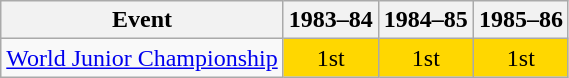<table class="wikitable" style="text-align:center">
<tr>
<th>Event</th>
<th>1983–84</th>
<th>1984–85</th>
<th>1985–86</th>
</tr>
<tr>
<td align=left><a href='#'>World Junior Championship</a></td>
<td bgcolor=gold>1st</td>
<td bgcolor=gold>1st</td>
<td bgcolor=gold>1st</td>
</tr>
</table>
